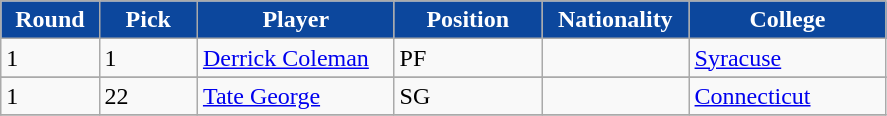<table class="wikitable sortable sortable">
<tr>
<th style="background-color:#0C479D; color:#FFFFFF" width="10%">Round</th>
<th style="background-color:#0C479D; color:#FFFFFF" width="10%">Pick</th>
<th style="background-color:#0C479D; color:#FFFFFF" width="20%">Player</th>
<th style="background-color:#0C479D; color:#FFFFFF" width="15%">Position</th>
<th style="background-color:#0C479D; color:#FFFFFF" width="15%">Nationality</th>
<th style="background-color:#0C479D; color:#FFFFFF" width="20%">College</th>
</tr>
<tr>
<td>1</td>
<td>1</td>
<td><a href='#'>Derrick Coleman</a></td>
<td>PF</td>
<td></td>
<td><a href='#'>Syracuse</a></td>
</tr>
<tr>
</tr>
<tr>
<td>1</td>
<td>22</td>
<td><a href='#'>Tate George</a></td>
<td>SG</td>
<td></td>
<td><a href='#'>Connecticut</a></td>
</tr>
<tr>
</tr>
</table>
